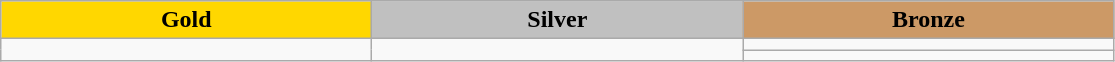<table class="wikitable" style="text-align:left">
<tr align="center">
<td width=240 bgcolor=gold><strong>Gold</strong></td>
<td width=240 bgcolor=silver><strong>Silver</strong></td>
<td width=240 bgcolor=CC9966><strong>Bronze</strong></td>
</tr>
<tr>
<td rowspan=2></td>
<td rowspan=2></td>
<td></td>
</tr>
<tr>
<td></td>
</tr>
</table>
